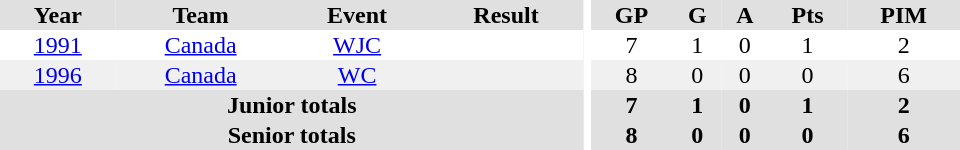<table border="0" cellpadding="1" cellspacing="0" ID="Table3" style="text-align:center; width:40em">
<tr bgcolor="#e0e0e0">
<th>Year</th>
<th>Team</th>
<th>Event</th>
<th>Result</th>
<th rowspan="99" bgcolor="#ffffff"></th>
<th>GP</th>
<th>G</th>
<th>A</th>
<th>Pts</th>
<th>PIM</th>
</tr>
<tr>
<td><a href='#'>1991</a></td>
<td><a href='#'>Canada</a></td>
<td><a href='#'>WJC</a></td>
<td></td>
<td>7</td>
<td>1</td>
<td>0</td>
<td>1</td>
<td>2</td>
</tr>
<tr bgcolor="#f0f0f0">
<td><a href='#'>1996</a></td>
<td><a href='#'>Canada</a></td>
<td><a href='#'>WC</a></td>
<td></td>
<td>8</td>
<td>0</td>
<td>0</td>
<td>0</td>
<td>6</td>
</tr>
<tr bgcolor="#e0e0e0">
<th colspan="4">Junior totals</th>
<th>7</th>
<th>1</th>
<th>0</th>
<th>1</th>
<th>2</th>
</tr>
<tr bgcolor="#e0e0e0">
<th colspan="4">Senior totals</th>
<th>8</th>
<th>0</th>
<th>0</th>
<th>0</th>
<th>6</th>
</tr>
</table>
